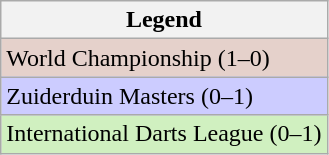<table class="wikitable">
<tr>
<th>Legend</th>
</tr>
<tr style="background:#e5d1cb;">
<td>World Championship (1–0)</td>
</tr>
<tr style="background:#ccf;">
<td>Zuiderduin Masters (0–1)</td>
</tr>
<tr style="background:#d0f0c0;">
<td>International Darts League (0–1)</td>
</tr>
</table>
